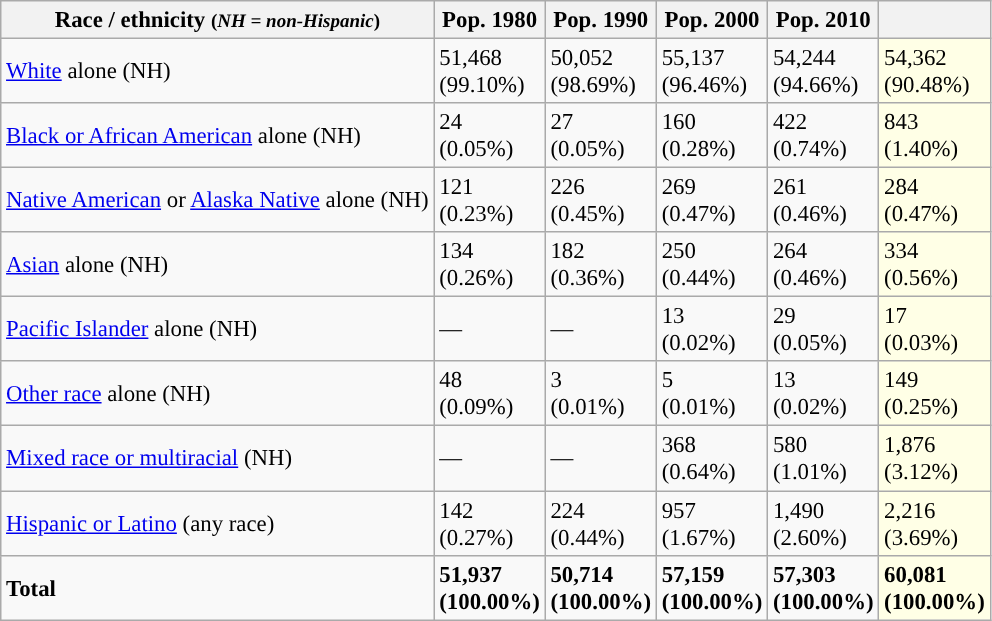<table class="wikitable sortable collapsible" style="font-size: 95%;">
<tr>
<th>Race / ethnicity <small>(<em>NH = non-Hispanic</em>)</small></th>
<th>Pop. 1980</th>
<th>Pop. 1990</th>
<th>Pop. 2000</th>
<th>Pop. 2010</th>
<th></th>
</tr>
<tr>
<td><a href='#'>White</a> alone (NH)</td>
<td>51,468<br>(99.10%)</td>
<td>50,052<br>(98.69%)</td>
<td>55,137<br>(96.46%)</td>
<td>54,244<br>(94.66%)</td>
<td style='background: #ffffe6;'>54,362<br>(90.48%)</td>
</tr>
<tr>
<td><a href='#'>Black or African American</a> alone (NH)</td>
<td>24<br>(0.05%)</td>
<td>27<br>(0.05%)</td>
<td>160<br>(0.28%)</td>
<td>422<br>(0.74%)</td>
<td style='background: #ffffe6;'>843<br>(1.40%)</td>
</tr>
<tr>
<td><a href='#'>Native American</a> or <a href='#'>Alaska Native</a> alone (NH)</td>
<td>121<br>(0.23%)</td>
<td>226<br>(0.45%)</td>
<td>269<br>(0.47%)</td>
<td>261<br>(0.46%)</td>
<td style='background: #ffffe6;'>284<br>(0.47%)</td>
</tr>
<tr>
<td><a href='#'>Asian</a> alone (NH)</td>
<td>134<br>(0.26%)</td>
<td>182<br>(0.36%)</td>
<td>250<br>(0.44%)</td>
<td>264<br>(0.46%)</td>
<td style='background: #ffffe6;'>334<br>(0.56%)</td>
</tr>
<tr>
<td><a href='#'>Pacific Islander</a> alone (NH)</td>
<td>—</td>
<td>—</td>
<td>13<br>(0.02%)</td>
<td>29<br>(0.05%)</td>
<td style='background: #ffffe6;'>17<br>(0.03%)</td>
</tr>
<tr>
<td><a href='#'>Other race</a> alone (NH)</td>
<td>48<br>(0.09%)</td>
<td>3<br>(0.01%)</td>
<td>5<br>(0.01%)</td>
<td>13<br>(0.02%)</td>
<td style='background: #ffffe6;'>149<br>(0.25%)</td>
</tr>
<tr>
<td><a href='#'>Mixed race or multiracial</a> (NH)</td>
<td>—</td>
<td>—</td>
<td>368<br>(0.64%)</td>
<td>580<br>(1.01%)</td>
<td style='background: #ffffe6;'>1,876<br>(3.12%)</td>
</tr>
<tr>
<td><a href='#'>Hispanic or Latino</a> (any race)</td>
<td>142<br>(0.27%)</td>
<td>224<br>(0.44%)</td>
<td>957<br>(1.67%)</td>
<td>1,490<br>(2.60%)</td>
<td style='background: #ffffe6;'>2,216<br>(3.69%)</td>
</tr>
<tr>
<td><strong>Total</strong></td>
<td><strong>51,937<br>(100.00%)</strong></td>
<td><strong>50,714<br>(100.00%)</strong></td>
<td><strong>57,159<br>(100.00%)</strong></td>
<td><strong>57,303<br>(100.00%)</strong></td>
<td style='background: #ffffe6;'><strong>60,081<br>(100.00%)</strong></td>
</tr>
</table>
